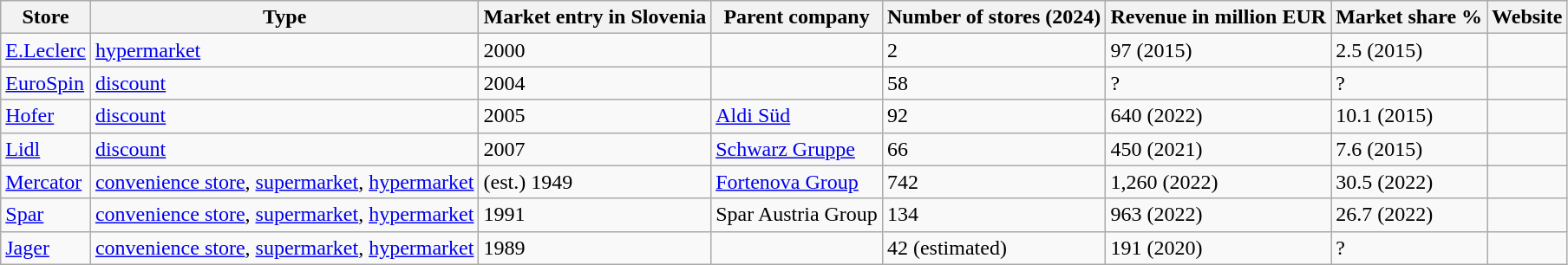<table class="wikitable sortable">
<tr>
<th>Store</th>
<th>Type</th>
<th>Market entry in Slovenia</th>
<th>Parent company</th>
<th>Number of stores (2024)</th>
<th>Revenue in million EUR</th>
<th>Market share %</th>
<th>Website</th>
</tr>
<tr>
<td><a href='#'>E.Leclerc</a></td>
<td><a href='#'>hypermarket</a></td>
<td>2000</td>
<td></td>
<td>2</td>
<td>97 (2015)</td>
<td>2.5 (2015)</td>
<td></td>
</tr>
<tr>
<td><a href='#'>EuroSpin</a></td>
<td><a href='#'>discount</a></td>
<td>2004</td>
<td></td>
<td>58</td>
<td>?</td>
<td>?</td>
<td></td>
</tr>
<tr>
<td><a href='#'>Hofer</a></td>
<td><a href='#'>discount</a></td>
<td>2005</td>
<td><a href='#'>Aldi Süd</a></td>
<td>92</td>
<td>640 (2022)</td>
<td>10.1 (2015)</td>
<td></td>
</tr>
<tr>
<td><a href='#'>Lidl</a></td>
<td><a href='#'>discount</a></td>
<td>2007</td>
<td><a href='#'>Schwarz Gruppe</a></td>
<td>66</td>
<td>450 (2021)</td>
<td>7.6 (2015)</td>
<td></td>
</tr>
<tr>
<td><a href='#'>Mercator</a></td>
<td><a href='#'>convenience store</a>, <a href='#'>supermarket</a>, <a href='#'>hypermarket</a></td>
<td>(est.) 1949</td>
<td><a href='#'>Fortenova Group</a></td>
<td>742</td>
<td>1,260 (2022)</td>
<td>30.5 (2022)</td>
<td></td>
</tr>
<tr>
<td><a href='#'>Spar</a></td>
<td><a href='#'>convenience store</a>, <a href='#'>supermarket</a>, <a href='#'>hypermarket</a></td>
<td>1991</td>
<td>Spar Austria Group</td>
<td>134</td>
<td>963 (2022)</td>
<td>26.7 (2022)</td>
<td></td>
</tr>
<tr>
<td><a href='#'>Jager</a></td>
<td><a href='#'>convenience store</a>, <a href='#'>supermarket</a>, <a href='#'>hypermarket</a></td>
<td>1989</td>
<td></td>
<td>42 (estimated)</td>
<td>191 (2020)</td>
<td>?</td>
<td></td>
</tr>
</table>
